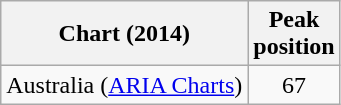<table class="wikitable plainrowheaders" style="text-align:center">
<tr>
<th scope="col">Chart (2014)</th>
<th scope="col">Peak<br>position</th>
</tr>
<tr>
<td>Australia (<a href='#'>ARIA Charts</a>)</td>
<td>67</td>
</tr>
</table>
